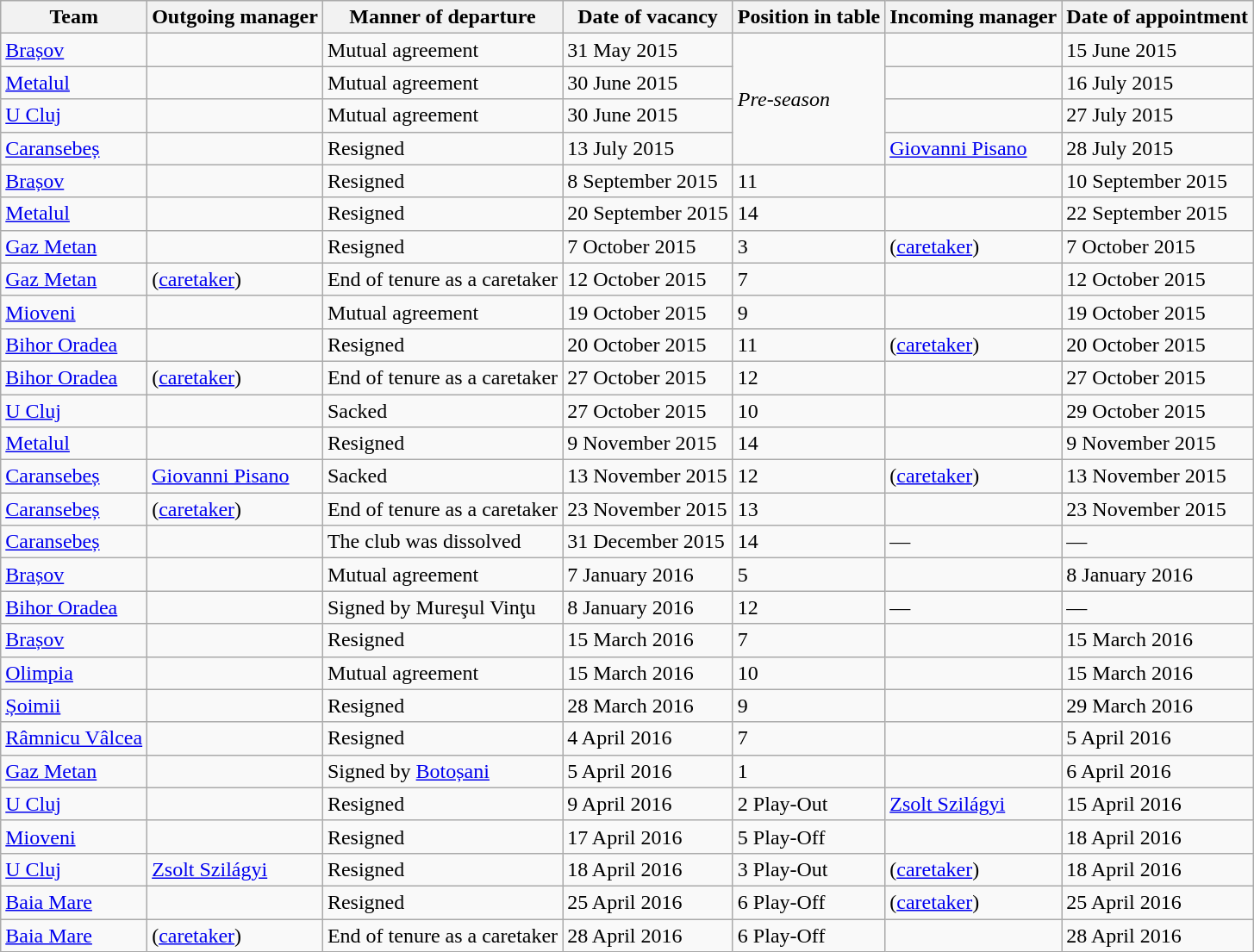<table class="wikitable sortable">
<tr>
<th>Team</th>
<th>Outgoing manager</th>
<th>Manner of departure</th>
<th>Date of vacancy</th>
<th>Position in table</th>
<th>Incoming manager</th>
<th>Date of appointment</th>
</tr>
<tr>
<td><a href='#'>Brașov</a></td>
<td> </td>
<td>Mutual agreement</td>
<td>31 May 2015</td>
<td rowspan=4><em>Pre-season</em></td>
<td> </td>
<td>15 June 2015</td>
</tr>
<tr>
<td><a href='#'>Metalul</a></td>
<td> </td>
<td>Mutual agreement</td>
<td>30 June 2015</td>
<td> </td>
<td>16 July 2015</td>
</tr>
<tr>
<td><a href='#'>U Cluj</a></td>
<td> </td>
<td>Mutual agreement</td>
<td>30 June 2015</td>
<td> </td>
<td>27 July 2015</td>
</tr>
<tr>
<td><a href='#'>Caransebeș</a></td>
<td> </td>
<td>Resigned</td>
<td>13 July 2015</td>
<td> <a href='#'>Giovanni Pisano</a></td>
<td>28 July 2015</td>
</tr>
<tr>
<td><a href='#'>Brașov</a></td>
<td> </td>
<td>Resigned</td>
<td>8 September 2015</td>
<td>11</td>
<td> </td>
<td>10 September 2015</td>
</tr>
<tr>
<td><a href='#'>Metalul</a></td>
<td> </td>
<td>Resigned</td>
<td>20 September 2015</td>
<td>14</td>
<td> </td>
<td>22 September 2015</td>
</tr>
<tr>
<td><a href='#'>Gaz Metan</a></td>
<td> </td>
<td>Resigned</td>
<td>7 October 2015</td>
<td>3</td>
<td>  (<a href='#'>caretaker</a>)</td>
<td>7 October 2015</td>
</tr>
<tr>
<td><a href='#'>Gaz Metan</a></td>
<td>  (<a href='#'>caretaker</a>)</td>
<td>End of tenure as a caretaker</td>
<td>12 October 2015</td>
<td>7</td>
<td> </td>
<td>12 October 2015</td>
</tr>
<tr>
<td><a href='#'>Mioveni</a></td>
<td> </td>
<td>Mutual agreement</td>
<td>19 October 2015</td>
<td>9</td>
<td> </td>
<td>19 October 2015</td>
</tr>
<tr>
<td><a href='#'>Bihor Oradea</a></td>
<td> </td>
<td>Resigned</td>
<td>20 October 2015</td>
<td>11</td>
<td>   (<a href='#'>caretaker</a>)</td>
<td>20 October 2015</td>
</tr>
<tr>
<td><a href='#'>Bihor Oradea</a></td>
<td>   (<a href='#'>caretaker</a>)</td>
<td>End of tenure as a caretaker</td>
<td>27 October 2015</td>
<td>12</td>
<td> </td>
<td>27 October 2015</td>
</tr>
<tr>
<td><a href='#'>U Cluj</a></td>
<td> </td>
<td>Sacked</td>
<td>27 October 2015</td>
<td>10</td>
<td> </td>
<td>29 October 2015</td>
</tr>
<tr>
<td><a href='#'>Metalul</a></td>
<td> </td>
<td>Resigned</td>
<td>9 November 2015</td>
<td>14</td>
<td> </td>
<td>9 November 2015</td>
</tr>
<tr>
<td><a href='#'>Caransebeș</a></td>
<td> <a href='#'>Giovanni Pisano</a></td>
<td>Sacked</td>
<td>13 November 2015</td>
<td>12</td>
<td>  (<a href='#'>caretaker</a>)</td>
<td>13 November 2015</td>
</tr>
<tr>
<td><a href='#'>Caransebeș</a></td>
<td>  (<a href='#'>caretaker</a>)</td>
<td>End of tenure as a caretaker</td>
<td>23 November 2015</td>
<td>13</td>
<td> </td>
<td>23 November 2015</td>
</tr>
<tr>
<td><a href='#'>Caransebeș</a></td>
<td> </td>
<td>The club was dissolved</td>
<td>31 December 2015</td>
<td>14</td>
<td>—</td>
<td>—</td>
</tr>
<tr>
<td><a href='#'>Brașov</a></td>
<td> </td>
<td>Mutual agreement</td>
<td>7 January 2016</td>
<td>5</td>
<td> </td>
<td>8 January 2016</td>
</tr>
<tr>
<td><a href='#'>Bihor Oradea</a></td>
<td> </td>
<td>Signed by Mureşul Vinţu</td>
<td>8 January 2016</td>
<td>12</td>
<td>—</td>
<td>—</td>
</tr>
<tr>
<td><a href='#'>Brașov</a></td>
<td> </td>
<td>Resigned</td>
<td>15 March 2016</td>
<td>7</td>
<td> </td>
<td>15 March 2016</td>
</tr>
<tr>
<td><a href='#'>Olimpia</a></td>
<td> </td>
<td>Mutual agreement</td>
<td>15 March 2016</td>
<td>10</td>
<td> </td>
<td>15 March 2016</td>
</tr>
<tr>
<td><a href='#'>Șoimii</a></td>
<td> </td>
<td>Resigned</td>
<td>28 March 2016</td>
<td>9</td>
<td> </td>
<td>29 March 2016</td>
</tr>
<tr>
<td><a href='#'>Râmnicu Vâlcea</a></td>
<td> </td>
<td>Resigned</td>
<td>4 April 2016</td>
<td>7</td>
<td> </td>
<td>5 April 2016</td>
</tr>
<tr>
<td><a href='#'>Gaz Metan</a></td>
<td> </td>
<td>Signed by <a href='#'>Botoșani</a></td>
<td>5 April 2016</td>
<td>1</td>
<td> </td>
<td>6 April 2016</td>
</tr>
<tr>
<td><a href='#'>U Cluj</a></td>
<td> </td>
<td>Resigned</td>
<td>9 April 2016</td>
<td>2 Play-Out</td>
<td> <a href='#'>Zsolt Szilágyi</a></td>
<td>15 April 2016</td>
</tr>
<tr>
<td><a href='#'>Mioveni</a></td>
<td> </td>
<td>Resigned</td>
<td>17 April 2016</td>
<td>5 Play-Off</td>
<td> </td>
<td>18 April 2016</td>
</tr>
<tr>
<td><a href='#'>U Cluj</a></td>
<td> <a href='#'>Zsolt Szilágyi</a></td>
<td>Resigned</td>
<td>18 April 2016</td>
<td>3 Play-Out</td>
<td>  (<a href='#'>caretaker</a>)</td>
<td>18 April 2016</td>
</tr>
<tr>
<td><a href='#'>Baia Mare</a></td>
<td> </td>
<td>Resigned</td>
<td>25 April 2016</td>
<td>6 Play-Off</td>
<td>  (<a href='#'>caretaker</a>)</td>
<td>25 April 2016</td>
</tr>
<tr>
<td><a href='#'>Baia Mare</a></td>
<td>  (<a href='#'>caretaker</a>)</td>
<td>End of tenure as a caretaker</td>
<td>28 April 2016</td>
<td>6 Play-Off</td>
<td> </td>
<td>28 April 2016</td>
</tr>
</table>
